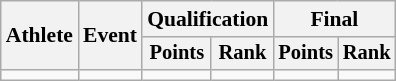<table class="wikitable" style="font-size:90%">
<tr>
<th rowspan="2">Athlete</th>
<th rowspan="2">Event</th>
<th colspan=2>Qualification</th>
<th colspan=2>Final</th>
</tr>
<tr style="font-size:95%">
<th>Points</th>
<th>Rank</th>
<th>Points</th>
<th>Rank</th>
</tr>
<tr align=center>
<td align=left></td>
<td align=left></td>
<td></td>
<td></td>
<td></td>
<td></td>
</tr>
</table>
